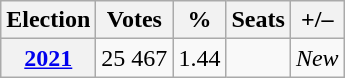<table class="wikitable" style="text-align: right;">
<tr>
<th>Election</th>
<th>Votes</th>
<th>%</th>
<th>Seats</th>
<th>+/–</th>
</tr>
<tr>
<th><a href='#'>2021</a></th>
<td>25 467</td>
<td>1.44</td>
<td></td>
<td><em>New</em></td>
</tr>
</table>
